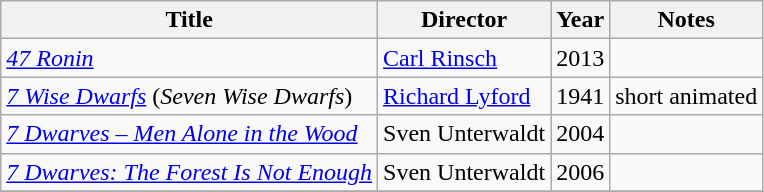<table class="wikitable">
<tr>
<th>Title</th>
<th>Director</th>
<th>Year</th>
<th>Notes</th>
</tr>
<tr>
<td><em><a href='#'>47 Ronin</a></em></td>
<td><a href='#'>Carl Rinsch</a></td>
<td>2013</td>
<td></td>
</tr>
<tr>
<td><em><a href='#'>7 Wise Dwarfs</a></em>  (<em>Seven Wise Dwarfs</em>)</td>
<td><a href='#'>Richard Lyford</a></td>
<td>1941</td>
<td>short animated</td>
</tr>
<tr>
<td><em><a href='#'>7 Dwarves – Men Alone in the Wood</a></em></td>
<td>Sven Unterwaldt</td>
<td>2004</td>
<td></td>
</tr>
<tr>
<td><em><a href='#'>7 Dwarves: The Forest Is Not Enough</a></em></td>
<td>Sven Unterwaldt</td>
<td>2006</td>
<td></td>
</tr>
<tr>
</tr>
</table>
